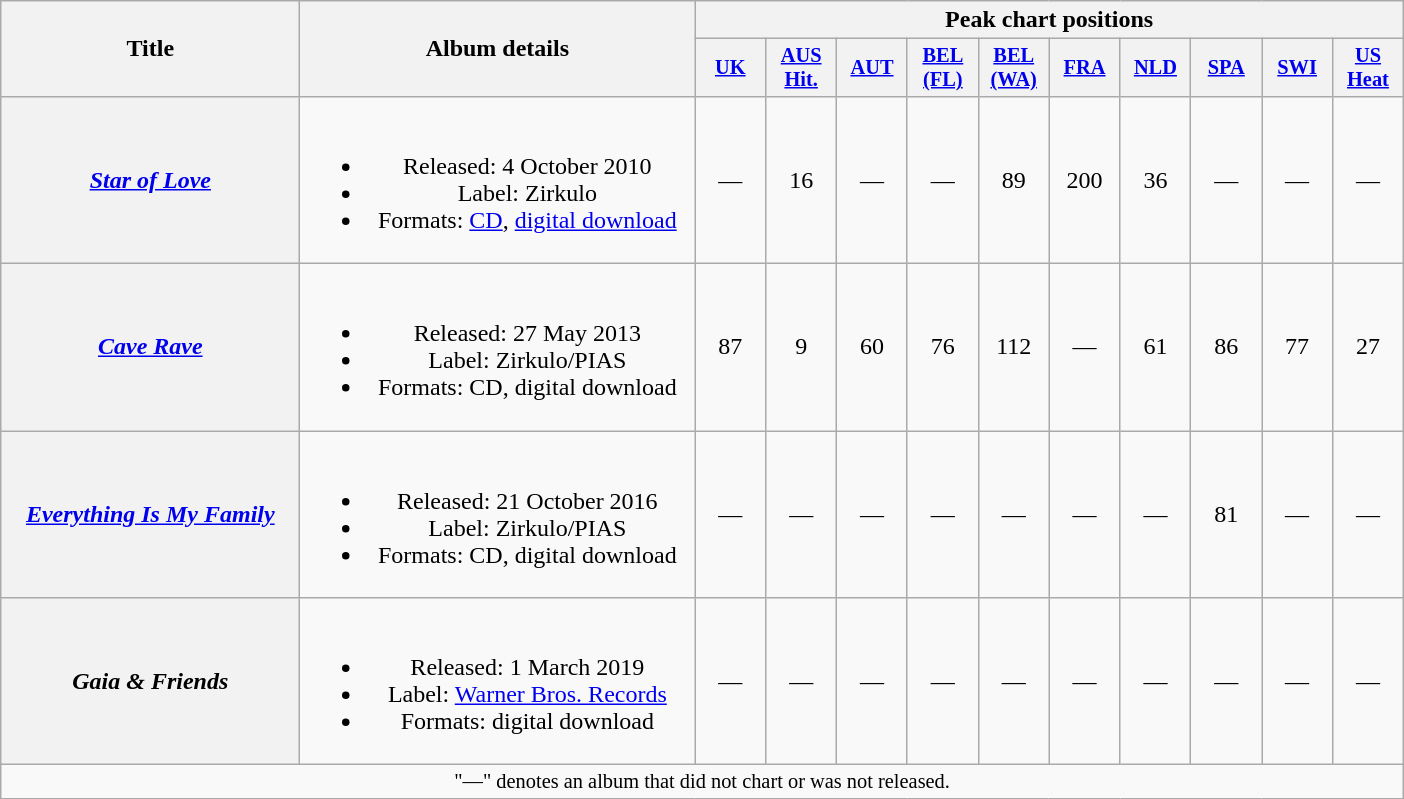<table class="wikitable plainrowheaders" style="text-align:center;">
<tr>
<th scope="col" rowspan="2" style="width:12em;">Title</th>
<th scope="col" rowspan="2" style="width:16em;">Album details</th>
<th scope="col" colspan="10">Peak chart positions</th>
</tr>
<tr>
<th scope="col" style="width:3em;font-size:85%;"><a href='#'>UK</a><br></th>
<th scope="col" style="width:3em;font-size:85%;"><a href='#'>AUS<br>Hit.</a><br></th>
<th scope="col" style="width:3em;font-size:85%;"><a href='#'>AUT</a><br></th>
<th scope="col" style="width:3em;font-size:85%;"><a href='#'>BEL<br>(FL)</a><br></th>
<th scope="col" style="width:3em;font-size:85%;"><a href='#'>BEL<br>(WA)</a><br></th>
<th scope="col" style="width:3em;font-size:85%;"><a href='#'>FRA</a><br></th>
<th scope="col" style="width:3em;font-size:85%;"><a href='#'>NLD</a><br></th>
<th scope="col" style="width:3em;font-size:85%;"><a href='#'>SPA</a><br></th>
<th scope="col" style="width:3em;font-size:85%;"><a href='#'>SWI</a><br></th>
<th scope="col" style="width:3em;font-size:85%;"><a href='#'>US<br>Heat</a><br></th>
</tr>
<tr>
<th scope="row"><em><a href='#'>Star of Love</a></em></th>
<td><br><ul><li>Released: 4 October 2010</li><li>Label: Zirkulo</li><li>Formats: <a href='#'>CD</a>, <a href='#'>digital download</a></li></ul></td>
<td>—</td>
<td>16</td>
<td>—</td>
<td>—</td>
<td>89</td>
<td>200</td>
<td>36</td>
<td>—</td>
<td>—</td>
<td>—</td>
</tr>
<tr>
<th scope="row"><em><a href='#'>Cave Rave</a></em></th>
<td><br><ul><li>Released: 27 May 2013</li><li>Label: Zirkulo/PIAS</li><li>Formats: CD, digital download</li></ul></td>
<td>87</td>
<td>9</td>
<td>60</td>
<td>76</td>
<td>112</td>
<td>—</td>
<td>61</td>
<td>86</td>
<td>77</td>
<td>27</td>
</tr>
<tr>
<th scope="row"><em><a href='#'>Everything Is My Family</a></em></th>
<td><br><ul><li>Released: 21 October 2016</li><li>Label: Zirkulo/PIAS</li><li>Formats: CD, digital download</li></ul></td>
<td>—</td>
<td>—</td>
<td>—</td>
<td>—</td>
<td>—</td>
<td>—</td>
<td>—</td>
<td>81</td>
<td>—</td>
<td>—</td>
</tr>
<tr>
<th scope="row"><em>Gaia & Friends</em></th>
<td><br><ul><li>Released: 1 March 2019</li><li>Label: <a href='#'>Warner Bros. Records</a></li><li>Formats: digital download</li></ul></td>
<td>—</td>
<td>—</td>
<td>—</td>
<td>—</td>
<td>—</td>
<td>—</td>
<td>—</td>
<td>—</td>
<td>—</td>
<td>—</td>
</tr>
<tr>
<td colspan="14" style="font-size:85%">"—" denotes an album that did not chart or was not released.</td>
</tr>
</table>
